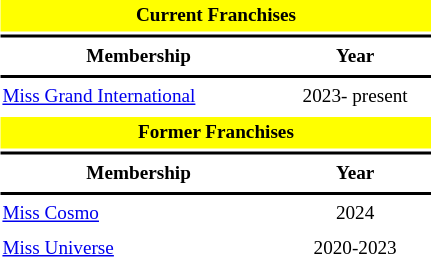<table class="toccolours" style="width: 20em; float:right; font-size:80%; line-height:1.5em; width:23%;">
<tr>
<th colspan="2" align="center" style="background:yellow;">Current Franchises</th>
</tr>
<tr>
<td colspan="2" style="background:black"></td>
</tr>
<tr>
<th scope="col">Membership</th>
<th scope="col">Year</th>
</tr>
<tr>
<td colspan="2" style="background:black"></td>
</tr>
<tr>
<td align="left"><a href='#'>Miss Grand International</a></td>
<td align="center">2023- present</td>
</tr>
<tr>
<th colspan="2" align="center" style="background:yellow;">Former Franchises</th>
</tr>
<tr>
<td colspan="2" style="background:black"></td>
</tr>
<tr>
<th scope="col">Membership</th>
<th scope="col">Year</th>
</tr>
<tr>
<td colspan="2" style="background:black"></td>
</tr>
<tr>
<td align="left"><a href='#'>Miss Cosmo</a></td>
<td align="center">2024</td>
</tr>
<tr>
<td align="left"><a href='#'>Miss Universe</a></td>
<td align="center">2020-2023</td>
</tr>
</table>
